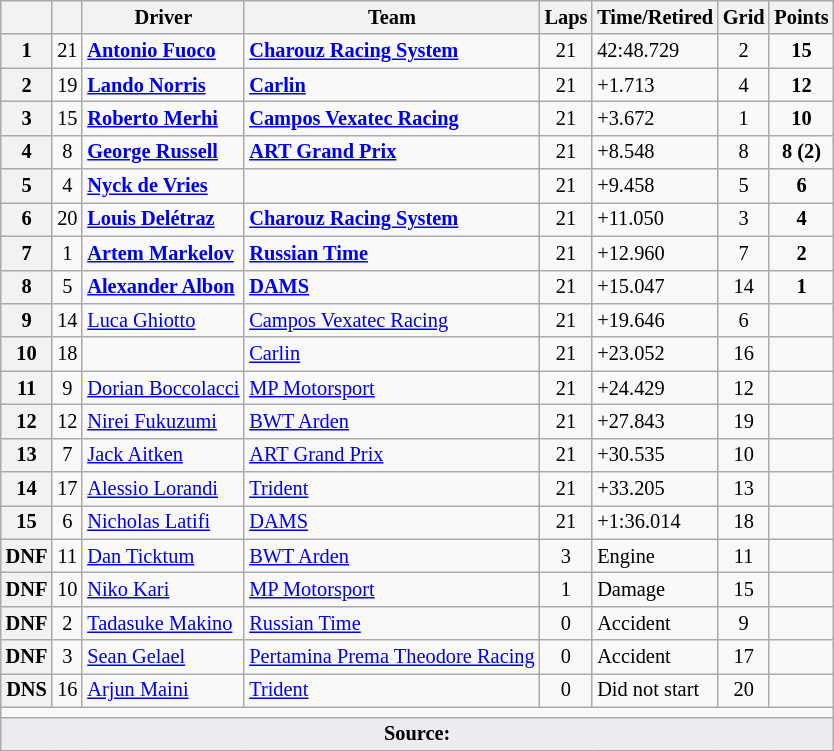<table class="wikitable" style="font-size: 85%;">
<tr>
<th></th>
<th></th>
<th>Driver</th>
<th>Team</th>
<th>Laps</th>
<th>Time/Retired</th>
<th>Grid</th>
<th>Points</th>
</tr>
<tr>
<th>1</th>
<td align="center">21</td>
<td> <strong><a href='#'>Antonio Fuoco</a></strong></td>
<td><strong><a href='#'>Charouz Racing System</a></strong></td>
<td align="center">21</td>
<td>42:48.729</td>
<td align="center">2</td>
<td align="center"><strong>15</strong></td>
</tr>
<tr>
<th>2</th>
<td align="center">19</td>
<td> <strong><a href='#'>Lando Norris</a></strong></td>
<td><strong><a href='#'>Carlin</a></strong></td>
<td align="center">21</td>
<td>+1.713</td>
<td align="center">4</td>
<td align="center"><strong>12</strong></td>
</tr>
<tr>
<th>3</th>
<td align="center">15</td>
<td> <strong><a href='#'>Roberto Merhi</a></strong></td>
<td><strong><a href='#'>Campos Vexatec Racing</a></strong></td>
<td align="center">21</td>
<td>+3.672</td>
<td align="center">1</td>
<td align="center"><strong>10</strong></td>
</tr>
<tr>
<th>4</th>
<td align="center">8</td>
<td> <strong><a href='#'>George Russell</a></strong></td>
<td><strong><a href='#'>ART Grand Prix</a></strong></td>
<td align="center">21</td>
<td>+8.548</td>
<td align="center">8</td>
<td align="center"><strong>8 (2)</strong></td>
</tr>
<tr>
<th>5</th>
<td align="center">4</td>
<td> <strong><a href='#'>Nyck de Vries</a></strong></td>
<td><strong></strong></td>
<td align="center">21</td>
<td>+9.458</td>
<td align="center">5</td>
<td align="center"><strong>6</strong></td>
</tr>
<tr>
<th>6</th>
<td align="center">20</td>
<td> <strong><a href='#'>Louis Delétraz</a></strong></td>
<td><strong><a href='#'>Charouz Racing System</a></strong></td>
<td align="center">21</td>
<td>+11.050</td>
<td align="center">3</td>
<td align="center"><strong>4</strong></td>
</tr>
<tr>
<th>7</th>
<td align="center">1</td>
<td> <strong><a href='#'>Artem Markelov</a></strong></td>
<td><strong><a href='#'>Russian Time</a></strong></td>
<td align="center">21</td>
<td>+12.960</td>
<td align="center">7</td>
<td align="center"><strong>2</strong></td>
</tr>
<tr>
<th>8</th>
<td align="center">5</td>
<td> <strong><a href='#'>Alexander Albon</a></strong></td>
<td><strong><a href='#'>DAMS</a></strong></td>
<td align="center">21</td>
<td>+15.047</td>
<td align="center">14</td>
<td align="center"><strong>1</strong></td>
</tr>
<tr>
<th>9</th>
<td align="center">14</td>
<td> <a href='#'>Luca Ghiotto</a></td>
<td><a href='#'>Campos Vexatec Racing</a></td>
<td align="center">21</td>
<td>+19.646</td>
<td align="center">6</td>
<td align="center"></td>
</tr>
<tr>
<th>10</th>
<td align="center">18</td>
<td></td>
<td><a href='#'>Carlin</a></td>
<td align="center">21</td>
<td>+23.052</td>
<td align="center">16</td>
<td align="center"></td>
</tr>
<tr>
<th>11</th>
<td align="center">9</td>
<td> <a href='#'>Dorian Boccolacci</a></td>
<td><a href='#'>MP Motorsport</a></td>
<td align="center">21</td>
<td>+24.429</td>
<td align="center">12</td>
<td align="center"></td>
</tr>
<tr>
<th>12</th>
<td align="center">12</td>
<td> <a href='#'>Nirei Fukuzumi</a></td>
<td><a href='#'>BWT Arden</a></td>
<td align="center">21</td>
<td>+27.843</td>
<td align="center">19</td>
<td align="center"></td>
</tr>
<tr>
<th>13</th>
<td align="center">7</td>
<td> <a href='#'>Jack Aitken</a></td>
<td><a href='#'>ART Grand Prix</a></td>
<td align="center">21</td>
<td>+30.535</td>
<td align="center">10</td>
<td align="center"></td>
</tr>
<tr>
<th>14</th>
<td align="center">17</td>
<td> <a href='#'>Alessio Lorandi</a></td>
<td><a href='#'>Trident</a></td>
<td align="center">21</td>
<td>+33.205</td>
<td align="center">13</td>
<td align="center"></td>
</tr>
<tr>
<th>15</th>
<td align="center">6</td>
<td> <a href='#'>Nicholas Latifi</a></td>
<td><a href='#'>DAMS</a></td>
<td align="center">21</td>
<td>+1:36.014</td>
<td align="center">18</td>
<td align="center"></td>
</tr>
<tr>
<th>DNF</th>
<td align="center">11</td>
<td> <a href='#'>Dan Ticktum</a></td>
<td><a href='#'>BWT Arden</a></td>
<td align="center">3</td>
<td>Engine</td>
<td align="center">11</td>
<td align="center"></td>
</tr>
<tr>
<th>DNF</th>
<td align="center">10</td>
<td> <a href='#'>Niko Kari</a></td>
<td><a href='#'>MP Motorsport</a></td>
<td align="center">1</td>
<td>Damage</td>
<td align="center">15</td>
<td align="center"></td>
</tr>
<tr>
<th>DNF</th>
<td align="center">2</td>
<td> <a href='#'>Tadasuke Makino</a></td>
<td><a href='#'>Russian Time</a></td>
<td align="center">0</td>
<td>Accident</td>
<td align="center">9</td>
<td align="center"></td>
</tr>
<tr>
<th>DNF</th>
<td align="center">3</td>
<td> <a href='#'>Sean Gelael</a></td>
<td><a href='#'>Pertamina Prema Theodore Racing</a></td>
<td align="center">0</td>
<td>Accident</td>
<td align="center">17</td>
<td align="center"></td>
</tr>
<tr>
<th>DNS</th>
<td align="center">16</td>
<td> <a href='#'>Arjun Maini</a></td>
<td><a href='#'>Trident</a></td>
<td align="center">0</td>
<td>Did not start</td>
<td align="center">20</td>
<td align="center"></td>
</tr>
<tr>
<td colspan="8" align="center"></td>
</tr>
<tr>
<td colspan="8" style="background:#eaecf0; text-align:center;"><strong>Source:</strong></td>
</tr>
</table>
